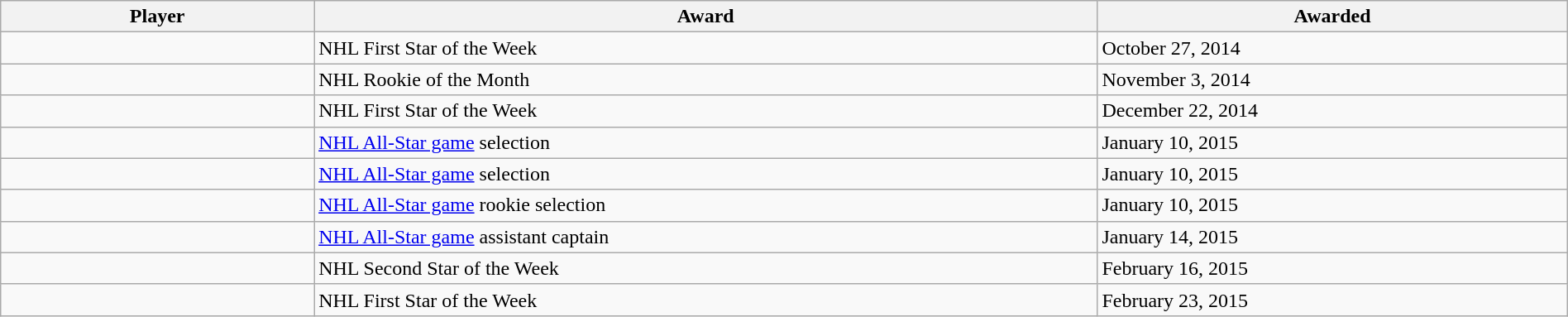<table class="wikitable sortable" style="width:100%;">
<tr>
<th style="width:20%;">Player</th>
<th style="width:50%;">Award</th>
<th style="width:30%;" data-sort-type="date">Awarded</th>
</tr>
<tr>
<td></td>
<td>NHL First Star of the Week</td>
<td>October 27, 2014</td>
</tr>
<tr>
<td></td>
<td>NHL Rookie of the Month</td>
<td>November 3, 2014</td>
</tr>
<tr>
<td></td>
<td>NHL First Star of the Week</td>
<td>December 22, 2014</td>
</tr>
<tr>
<td></td>
<td><a href='#'>NHL All-Star game</a> selection</td>
<td>January 10, 2015</td>
</tr>
<tr>
<td></td>
<td><a href='#'>NHL All-Star game</a> selection</td>
<td>January 10, 2015</td>
</tr>
<tr>
<td></td>
<td><a href='#'>NHL All-Star game</a> rookie selection</td>
<td>January 10, 2015</td>
</tr>
<tr>
<td></td>
<td><a href='#'>NHL All-Star game</a> assistant captain</td>
<td>January 14, 2015</td>
</tr>
<tr>
<td></td>
<td>NHL Second Star of the Week</td>
<td>February 16, 2015</td>
</tr>
<tr>
<td></td>
<td>NHL First Star of the Week</td>
<td>February 23, 2015</td>
</tr>
</table>
